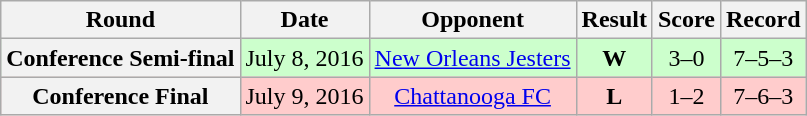<table class="wikitable" style="text-align:center">
<tr>
<th>Round</th>
<th>Date</th>
<th>Opponent</th>
<th>Result</th>
<th>Score</th>
<th>Record</th>
</tr>
<tr bgcolor="Ccffcc">
<th>Conference Semi-final</th>
<td>July 8, 2016</td>
<td><a href='#'>New Orleans Jesters</a></td>
<td><strong>W</strong></td>
<td>3–0</td>
<td>7–5–3</td>
</tr>
<tr bgcolor="ffcccc">
<th>Conference Final</th>
<td>July 9, 2016</td>
<td><a href='#'>Chattanooga FC</a></td>
<td><strong>L</strong></td>
<td>1–2</td>
<td>7–6–3</td>
</tr>
</table>
